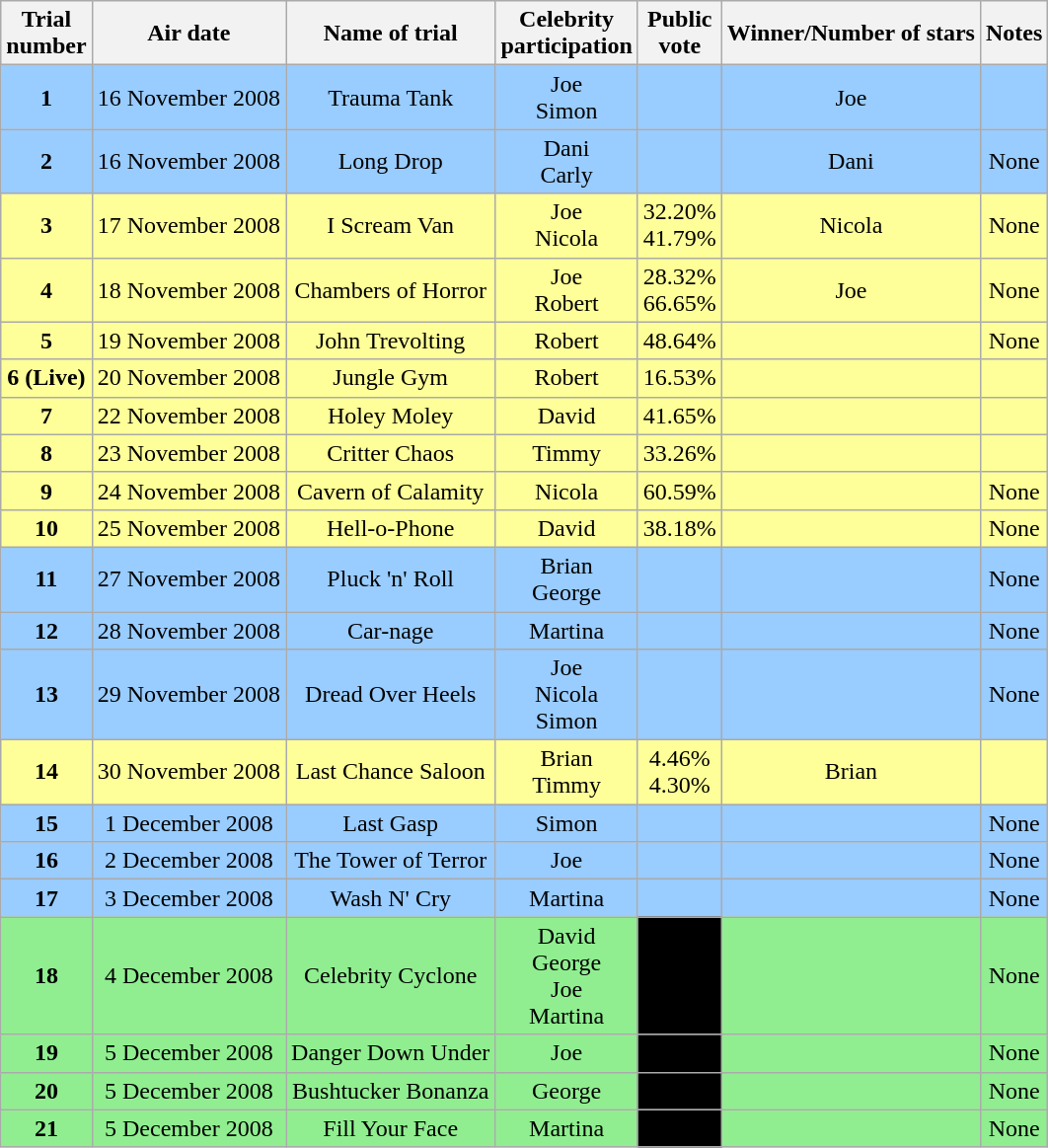<table class=wikitable style="text-align:center">
<tr>
<th scope="col">Trial<br>number</th>
<th scope="col">Air date</th>
<th scope="col">Name of trial</th>
<th scope="col">Celebrity<br>participation</th>
<th scope="col">Public<br>vote</th>
<th scope="col">Winner/Number of stars</th>
<th scope="col">Notes</th>
</tr>
<tr style="background:#99ccff;">
<td><strong>1</strong></td>
<td>16 November 2008</td>
<td>Trauma Tank</td>
<td>Joe <br> Simon</td>
<td></td>
<td>Joe</td>
<td></td>
</tr>
<tr style="background:#99ccff;">
<td><strong>2</strong></td>
<td>16 November 2008</td>
<td>Long Drop</td>
<td>Dani <br> Carly</td>
<td></td>
<td>Dani</td>
<td>None</td>
</tr>
<tr style="background:#ff9;">
<td><strong>3</strong></td>
<td>17 November 2008</td>
<td>I Scream Van</td>
<td>Joe <br> Nicola</td>
<td>32.20% <br> 41.79%</td>
<td>Nicola</td>
<td>None</td>
</tr>
<tr style="background:#ff9;">
<td><strong>4</strong></td>
<td>18 November 2008</td>
<td>Chambers of Horror</td>
<td>Joe <br> Robert</td>
<td>28.32% <br> 66.65%</td>
<td>Joe</td>
<td>None</td>
</tr>
<tr style="background:#ff9;">
<td><strong>5</strong></td>
<td>19 November 2008</td>
<td>John Trevolting</td>
<td>Robert</td>
<td>48.64%</td>
<td></td>
<td>None</td>
</tr>
<tr style="background:#ff9;">
<td><strong>6 (Live)</strong></td>
<td>20 November 2008</td>
<td>Jungle Gym</td>
<td>Robert</td>
<td>16.53%</td>
<td></td>
<td></td>
</tr>
<tr style="background:#ff9;">
<td><strong>7</strong></td>
<td>22 November 2008</td>
<td>Holey Moley</td>
<td>David</td>
<td>41.65%</td>
<td></td>
<td></td>
</tr>
<tr style="background:#ff9;">
<td><strong>8</strong></td>
<td>23 November 2008</td>
<td>Critter Chaos</td>
<td>Timmy</td>
<td>33.26%</td>
<td></td>
<td></td>
</tr>
<tr style="background:#ff9;">
<td><strong>9</strong></td>
<td>24 November 2008</td>
<td>Cavern of Calamity</td>
<td>Nicola</td>
<td>60.59%</td>
<td></td>
<td>None</td>
</tr>
<tr style="background:#ff9;">
<td><strong>10</strong></td>
<td>25 November 2008</td>
<td>Hell-o-Phone</td>
<td>David</td>
<td>38.18%</td>
<td></td>
<td>None <br></td>
</tr>
<tr style="background:#99ccff;">
<td><strong>11</strong></td>
<td>27 November 2008</td>
<td>Pluck 'n' Roll</td>
<td>Brian <br> George</td>
<td></td>
<td></td>
<td>None <br></td>
</tr>
<tr style="background:#99ccff;">
<td><strong>12</strong></td>
<td>28 November 2008</td>
<td>Car-nage</td>
<td>Martina</td>
<td></td>
<td></td>
<td>None</td>
</tr>
<tr style="background:#99ccff;">
<td><strong>13</strong></td>
<td>29 November 2008</td>
<td>Dread Over Heels</td>
<td>Joe <br> Nicola <br> Simon</td>
<td></td>
<td></td>
<td>None</td>
</tr>
<tr style="background:#ff9;">
<td><strong>14</strong></td>
<td>30 November 2008</td>
<td>Last Chance Saloon</td>
<td>Brian <br> Timmy</td>
<td>4.46% <br> 4.30%</td>
<td>Brian</td>
<td></td>
</tr>
<tr style="background:#99ccff;">
<td><strong>15</strong></td>
<td>1 December 2008</td>
<td>Last Gasp</td>
<td>Simon</td>
<td></td>
<td></td>
<td>None</td>
</tr>
<tr style="background:#99ccff;">
<td><strong>16</strong></td>
<td>2 December 2008</td>
<td>The Tower of Terror</td>
<td>Joe</td>
<td></td>
<td></td>
<td>None</td>
</tr>
<tr style="background:#99ccff;">
<td><strong>17</strong></td>
<td>3 December 2008</td>
<td>Wash N' Cry</td>
<td>Martina</td>
<td></td>
<td></td>
<td>None</td>
</tr>
<tr>
<td style="background:lightgreen; text-align:center;"><strong>18</strong></td>
<td style="background:lightgreen;">4 December 2008</td>
<td style="background:lightgreen;">Celebrity Cyclone</td>
<td style="background:lightgreen;">David <br> George <br> Joe <br> Martina</td>
<td style="background:Black;"></td>
<td style="background:lightgreen;"></td>
<td style="background:lightgreen;">None</td>
</tr>
<tr>
<td style="background:lightgreen; text-align:center;"><strong>19</strong></td>
<td style="background:lightgreen;">5 December 2008</td>
<td style="background:lightgreen;">Danger Down Under</td>
<td style="background:lightgreen;">Joe</td>
<td style="background:Black;"></td>
<td style="background:lightgreen;"></td>
<td style="background:lightgreen;">None</td>
</tr>
<tr>
<td style="background:lightgreen; text-align:center;"><strong>20</strong></td>
<td style="background:lightgreen;">5 December 2008</td>
<td style="background:lightgreen;">Bushtucker Bonanza</td>
<td style="background:lightgreen;">George</td>
<td style="background:Black;"></td>
<td style="background:lightgreen;"></td>
<td style="background:lightgreen;">None</td>
</tr>
<tr>
<td style="background:lightgreen; text-align:center;"><strong>21</strong></td>
<td style="background:lightgreen;">5 December 2008</td>
<td style="background:lightgreen;">Fill Your Face</td>
<td style="background:lightgreen;">Martina</td>
<td style="background:Black;"></td>
<td style="background:lightgreen;"></td>
<td style="background:lightgreen;">None</td>
</tr>
</table>
